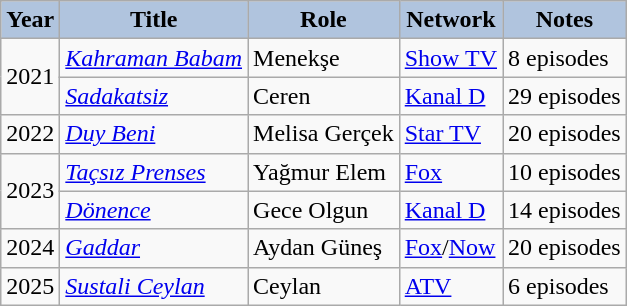<table class="wikitable">
<tr>
<th style="background:#B0C4DE;">Year</th>
<th style="background:#B0C4DE;">Title</th>
<th style="background:#B0C4DE;">Role</th>
<th style="background:#B0C4DE;">Network</th>
<th style="background:#B0C4DE;">Notes</th>
</tr>
<tr>
<td rowspan="2">2021</td>
<td><em><a href='#'>Kahraman Babam</a></em></td>
<td>Menekşe</td>
<td><a href='#'>Show TV</a></td>
<td>8 episodes</td>
</tr>
<tr>
<td><em><a href='#'>Sadakatsiz</a></em></td>
<td>Ceren</td>
<td><a href='#'>Kanal D</a></td>
<td>29 episodes</td>
</tr>
<tr>
<td>2022</td>
<td><em><a href='#'>Duy Beni</a></em></td>
<td>Melisa Gerçek</td>
<td><a href='#'>Star TV</a></td>
<td>20 episodes</td>
</tr>
<tr>
<td rowspan="2">2023</td>
<td><em><a href='#'>Taçsız Prenses</a></em></td>
<td>Yağmur Elem</td>
<td><a href='#'>Fox</a></td>
<td>10 episodes</td>
</tr>
<tr>
<td><em><a href='#'>Dönence</a></em></td>
<td>Gece Olgun</td>
<td><a href='#'>Kanal D</a></td>
<td>14 episodes</td>
</tr>
<tr>
<td>2024</td>
<td><em><a href='#'>Gaddar</a></em></td>
<td>Aydan Güneş</td>
<td><a href='#'>Fox</a>/<a href='#'>Now</a></td>
<td>20 episodes</td>
</tr>
<tr>
<td>2025</td>
<td><em><a href='#'>Sustali Ceylan</a></em></td>
<td>Ceylan</td>
<td><a href='#'>ATV</a></td>
<td>6 episodes</td>
</tr>
</table>
